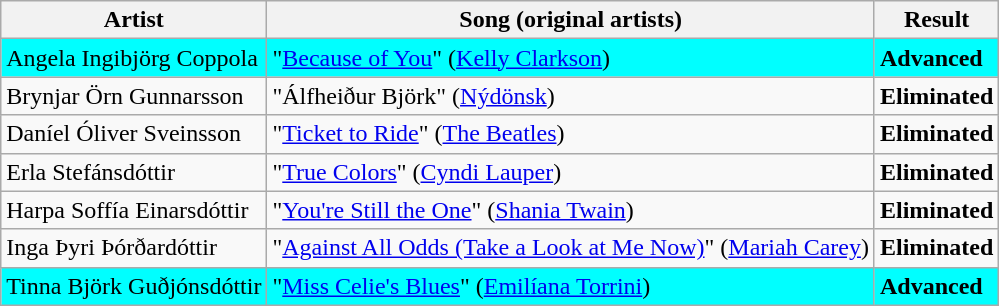<table class=wikitable>
<tr>
<th>Artist</th>
<th>Song (original artists)</th>
<th>Result</th>
</tr>
<tr style="background:cyan;">
<td>Angela Ingibjörg Coppola</td>
<td>"<a href='#'>Because of You</a>" (<a href='#'>Kelly Clarkson</a>)</td>
<td><strong>Advanced</strong></td>
</tr>
<tr>
<td>Brynjar Örn Gunnarsson</td>
<td>"Álfheiður Björk" (<a href='#'>Nýdönsk</a>)</td>
<td><strong>Eliminated</strong></td>
</tr>
<tr>
<td>Daníel Óliver Sveinsson</td>
<td>"<a href='#'>Ticket to Ride</a>" (<a href='#'>The Beatles</a>)</td>
<td><strong>Eliminated</strong></td>
</tr>
<tr>
<td>Erla Stefánsdóttir</td>
<td>"<a href='#'>True Colors</a>" (<a href='#'>Cyndi Lauper</a>)</td>
<td><strong>Eliminated</strong></td>
</tr>
<tr>
<td>Harpa Soffía Einarsdóttir</td>
<td>"<a href='#'>You're Still the One</a>" (<a href='#'>Shania Twain</a>)</td>
<td><strong>Eliminated</strong></td>
</tr>
<tr>
<td>Inga Þyri Þórðardóttir</td>
<td>"<a href='#'>Against All Odds (Take a Look at Me Now)</a>" (<a href='#'>Mariah Carey</a>)</td>
<td><strong>Eliminated</strong></td>
</tr>
<tr style="background:cyan;">
<td>Tinna Björk Guðjónsdóttir</td>
<td>"<a href='#'>Miss Celie's Blues</a>" (<a href='#'>Emilíana Torrini</a>)</td>
<td><strong>Advanced</strong></td>
</tr>
</table>
